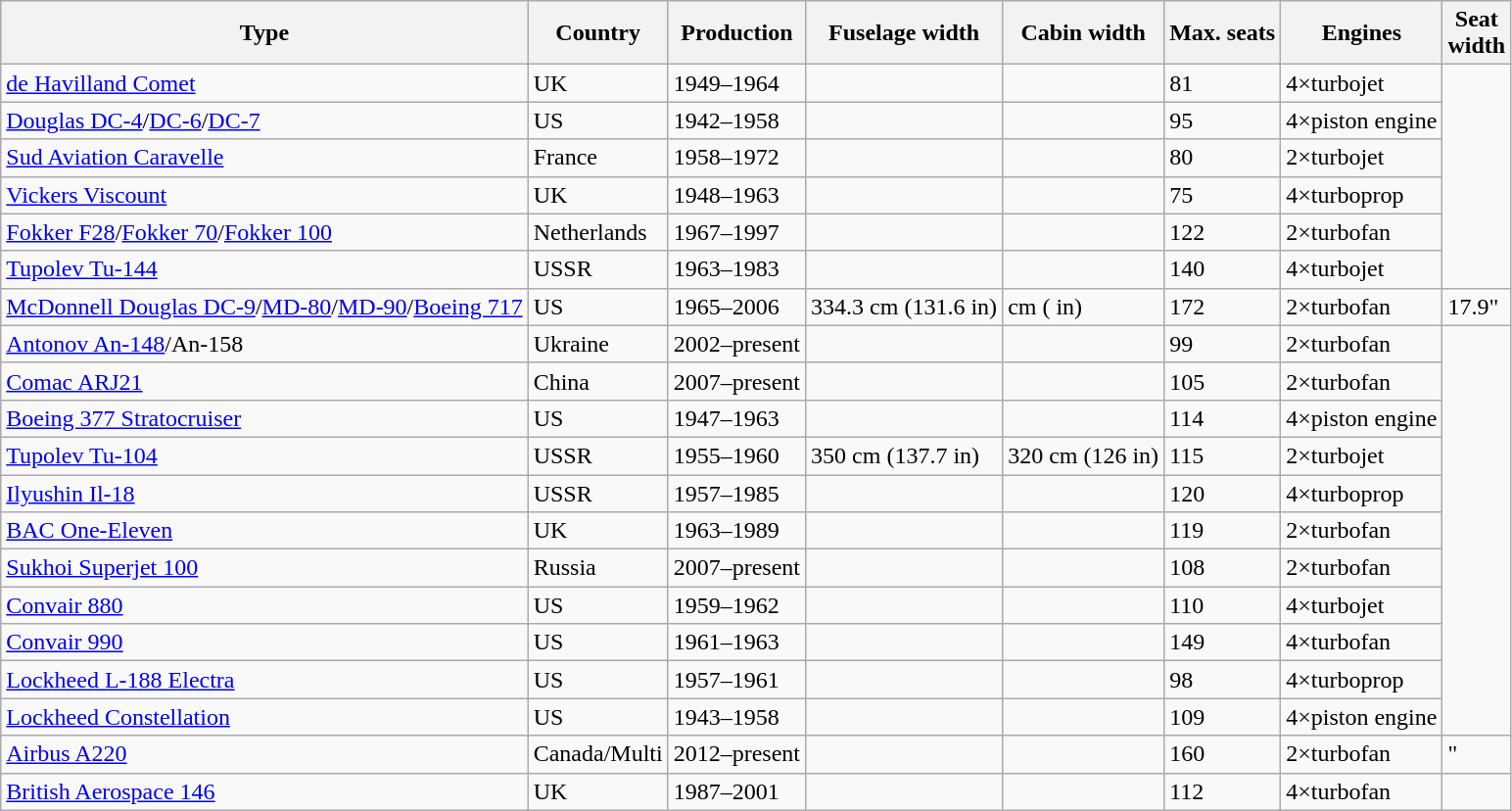<table class="wikitable sortable">
<tr>
<th>Type</th>
<th>Country</th>
<th>Production</th>
<th>Fuselage width</th>
<th>Cabin width</th>
<th>Max. seats</th>
<th>Engines</th>
<th>Seat<br>width</th>
</tr>
<tr>
<td><a href='#'>de Havilland Comet</a></td>
<td>UK</td>
<td>1949–1964</td>
<td></td>
<td></td>
<td>81</td>
<td>4×turbojet</td>
</tr>
<tr>
<td><a href='#'>Douglas DC-4</a>/<a href='#'>DC-6</a>/<a href='#'>DC-7</a></td>
<td>US</td>
<td>1942–1958</td>
<td></td>
<td></td>
<td>95</td>
<td>4×piston engine</td>
</tr>
<tr>
<td><a href='#'>Sud Aviation Caravelle</a></td>
<td>France</td>
<td>1958–1972</td>
<td></td>
<td></td>
<td>80</td>
<td>2×turbojet</td>
</tr>
<tr>
<td><a href='#'>Vickers Viscount</a></td>
<td>UK</td>
<td>1948–1963</td>
<td></td>
<td></td>
<td>75</td>
<td>4×turboprop</td>
</tr>
<tr>
<td><a href='#'>Fokker F28</a>/<a href='#'>Fokker 70</a>/<a href='#'>Fokker 100</a></td>
<td>Netherlands</td>
<td>1967–1997</td>
<td></td>
<td></td>
<td>122</td>
<td>2×turbofan</td>
</tr>
<tr>
<td><a href='#'>Tupolev Tu-144</a></td>
<td>USSR</td>
<td>1963–1983</td>
<td></td>
<td></td>
<td>140</td>
<td>4×turbojet</td>
</tr>
<tr>
<td><a href='#'>McDonnell Douglas DC-9</a>/<a href='#'>MD-80</a>/<a href='#'>MD-90</a>/<a href='#'>Boeing 717</a></td>
<td>US</td>
<td>1965–2006</td>
<td>334.3 cm (131.6 in)</td>
<td> cm ( in)</td>
<td>172</td>
<td>2×turbofan</td>
<td>17.9"</td>
</tr>
<tr>
<td><a href='#'>Antonov An-148</a>/An-158</td>
<td>Ukraine</td>
<td>2002–present</td>
<td></td>
<td></td>
<td>99</td>
<td>2×turbofan</td>
</tr>
<tr>
<td><a href='#'>Comac ARJ21</a></td>
<td>China</td>
<td>2007–present</td>
<td></td>
<td></td>
<td>105</td>
<td>2×turbofan</td>
</tr>
<tr>
<td><a href='#'>Boeing 377 Stratocruiser</a></td>
<td>US</td>
<td>1947–1963</td>
<td></td>
<td></td>
<td>114</td>
<td>4×piston engine</td>
</tr>
<tr>
<td><a href='#'>Tupolev Tu-104</a></td>
<td>USSR</td>
<td>1955–1960</td>
<td>350 cm (137.7 in)</td>
<td>320 cm (126 in)</td>
<td>115</td>
<td>2×turbojet</td>
</tr>
<tr>
<td><a href='#'>Ilyushin Il-18</a></td>
<td>USSR</td>
<td>1957–1985</td>
<td></td>
<td></td>
<td>120</td>
<td>4×turboprop</td>
</tr>
<tr>
<td><a href='#'>BAC One-Eleven</a></td>
<td>UK</td>
<td>1963–1989</td>
<td></td>
<td></td>
<td>119</td>
<td>2×turbofan</td>
</tr>
<tr>
<td><a href='#'>Sukhoi Superjet 100</a></td>
<td>Russia</td>
<td>2007–present</td>
<td></td>
<td></td>
<td>108</td>
<td>2×turbofan</td>
</tr>
<tr>
<td><a href='#'>Convair 880</a></td>
<td>US</td>
<td>1959–1962</td>
<td></td>
<td></td>
<td>110</td>
<td>4×turbojet</td>
</tr>
<tr>
<td><a href='#'>Convair 990</a></td>
<td>US</td>
<td>1961–1963</td>
<td></td>
<td></td>
<td>149</td>
<td>4×turbofan</td>
</tr>
<tr>
<td><a href='#'>Lockheed L-188 Electra</a></td>
<td>US</td>
<td>1957–1961</td>
<td></td>
<td></td>
<td>98</td>
<td>4×turboprop</td>
</tr>
<tr>
<td><a href='#'>Lockheed Constellation</a></td>
<td>US</td>
<td>1943–1958</td>
<td></td>
<td></td>
<td>109</td>
<td>4×piston engine</td>
</tr>
<tr>
<td><a href='#'>Airbus A220</a></td>
<td>Canada/Multi</td>
<td>2012–present</td>
<td></td>
<td></td>
<td>160</td>
<td>2×turbofan</td>
<td>"</td>
</tr>
<tr>
<td><a href='#'>British Aerospace 146</a></td>
<td>UK</td>
<td>1987–2001</td>
<td></td>
<td></td>
<td>112</td>
<td>4×turbofan</td>
</tr>
</table>
